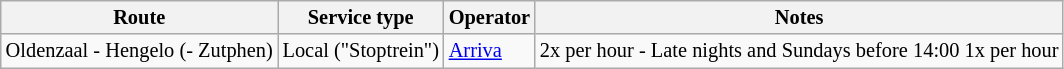<table class="wikitable" style="font-size:85%;">
<tr>
<th>Route</th>
<th>Service type</th>
<th>Operator</th>
<th>Notes</th>
</tr>
<tr>
<td>Oldenzaal - Hengelo (- Zutphen)</td>
<td>Local ("Stoptrein")</td>
<td><a href='#'>Arriva</a></td>
<td>2x per hour - Late nights and Sundays before 14:00 1x per hour</td>
</tr>
</table>
